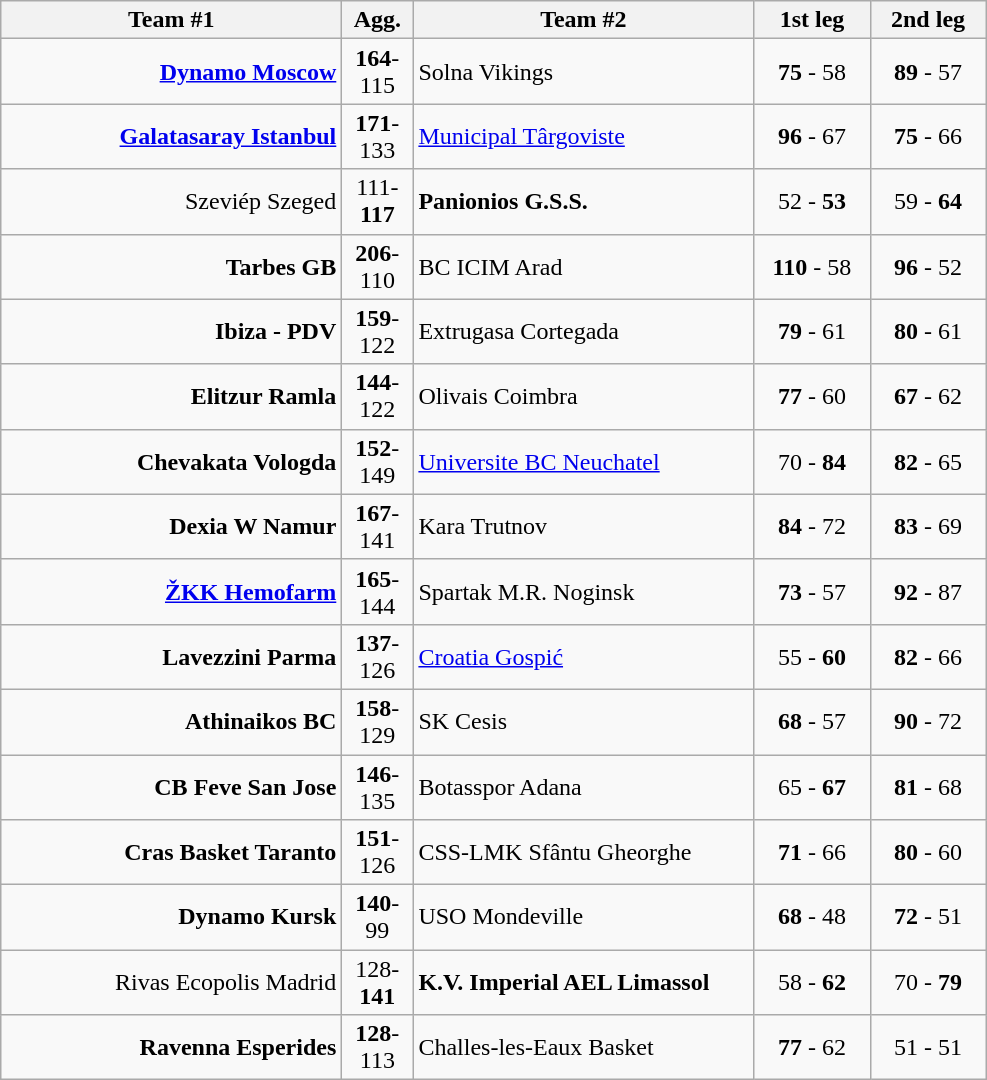<table class=wikitable style="text-align:center">
<tr>
<th width=220>Team #1</th>
<th width=40>Agg.</th>
<th width=220>Team #2</th>
<th width=70>1st leg</th>
<th width=70>2nd leg</th>
</tr>
<tr>
<td align=right><strong><a href='#'>Dynamo Moscow</a></strong> </td>
<td><strong>164</strong>-115</td>
<td align=left> Solna Vikings</td>
<td><strong>75</strong> - 58</td>
<td><strong>89</strong> - 57</td>
</tr>
<tr>
<td align=right><strong><a href='#'>Galatasaray Istanbul</a></strong> </td>
<td><strong>171</strong>-133</td>
<td align=left> <a href='#'>Municipal Târgoviste</a></td>
<td><strong>96</strong> - 67</td>
<td><strong>75</strong> - 66</td>
</tr>
<tr>
<td align=right>Szeviép Szeged </td>
<td>111-<strong>117</strong></td>
<td align=left> <strong>Panionios G.S.S.</strong></td>
<td>52 - <strong>53</strong></td>
<td>59 - <strong>64</strong></td>
</tr>
<tr>
<td align=right><strong>Tarbes GB</strong> </td>
<td><strong>206</strong>-110</td>
<td align=left> BC ICIM Arad</td>
<td><strong>110</strong> - 58</td>
<td><strong>96</strong> - 52</td>
</tr>
<tr>
<td align=right><strong>Ibiza - PDV</strong> </td>
<td><strong>159</strong>-122</td>
<td align=left> Extrugasa Cortegada</td>
<td><strong>79</strong> - 61</td>
<td><strong>80</strong> - 61</td>
</tr>
<tr>
<td align=right><strong>Elitzur Ramla</strong> </td>
<td><strong>144</strong>-122</td>
<td align=left> Olivais Coimbra</td>
<td><strong>77</strong> - 60</td>
<td><strong>67</strong> - 62</td>
</tr>
<tr>
<td align=right><strong>Chevakata Vologda</strong> </td>
<td><strong>152</strong>-149</td>
<td align=left> <a href='#'>Universite BC Neuchatel</a></td>
<td>70 - <strong>84</strong></td>
<td><strong>82</strong> - 65</td>
</tr>
<tr>
<td align=right><strong>Dexia W Namur</strong> </td>
<td><strong>167</strong>-141</td>
<td align=left> Kara Trutnov</td>
<td><strong>84</strong> - 72</td>
<td><strong>83</strong> - 69</td>
</tr>
<tr>
<td align=right><strong><a href='#'>ŽKK Hemofarm</a></strong> </td>
<td><strong>165</strong>-144</td>
<td align=left> Spartak M.R. Noginsk</td>
<td><strong>73</strong> - 57</td>
<td><strong>92</strong> - 87</td>
</tr>
<tr>
<td align=right><strong>Lavezzini Parma</strong> </td>
<td><strong>137</strong>-126</td>
<td align=left> <a href='#'>Croatia Gospić</a></td>
<td>55 - <strong>60</strong></td>
<td><strong>82</strong> - 66</td>
</tr>
<tr>
<td align=right><strong>Athinaikos BC</strong> </td>
<td><strong>158</strong>-129</td>
<td align=left> SK Cesis</td>
<td><strong>68</strong> - 57</td>
<td><strong>90</strong> - 72</td>
</tr>
<tr>
<td align=right><strong>CB Feve San Jose</strong> </td>
<td><strong>146</strong>-135</td>
<td align=left> Botasspor Adana</td>
<td>65 - <strong>67</strong></td>
<td><strong>81</strong> - 68</td>
</tr>
<tr>
<td align=right><strong>Cras Basket Taranto</strong> </td>
<td><strong>151</strong>-126</td>
<td align=left> CSS-LMK Sfântu Gheorghe</td>
<td><strong>71</strong> - 66</td>
<td><strong>80</strong> - 60</td>
</tr>
<tr>
<td align=right><strong>Dynamo Kursk</strong> </td>
<td><strong>140</strong>-99</td>
<td align=left> USO Mondeville</td>
<td><strong>68</strong> - 48</td>
<td><strong>72</strong> - 51</td>
</tr>
<tr>
<td align=right>Rivas Ecopolis Madrid </td>
<td>128-<strong>141</strong></td>
<td align=left> <strong>K.V. Imperial AEL Limassol</strong></td>
<td>58 - <strong>62</strong></td>
<td>70 - <strong>79</strong></td>
</tr>
<tr>
<td align=right><strong>Ravenna Esperides</strong> </td>
<td><strong>128</strong>-113</td>
<td align=left> Challes-les-Eaux Basket</td>
<td><strong>77</strong> - 62</td>
<td>51 - 51</td>
</tr>
</table>
